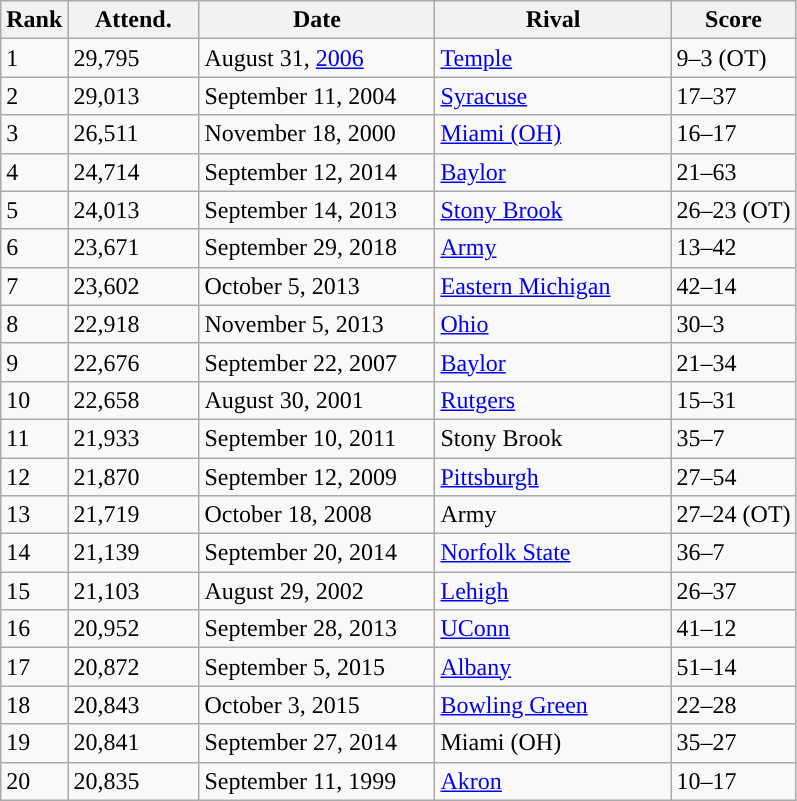<table class="wikitable sortable"; style= "text-align: ">
<tr>
<th width=px>Rank</th>
<th width=80px>Attend.</th>
<th width=150px>Date</th>
<th width=150px>Rival</th>
<th width=px>Score</th>
</tr>
<tr>
<td>1</td>
<td>29,795</td>
<td>August 31, <a href='#'>2006</a></td>
<td><a href='#'>Temple</a></td>
<td>9–3 (OT)</td>
</tr>
<tr>
<td>2</td>
<td>29,013</td>
<td>September 11, 2004</td>
<td><a href='#'>Syracuse</a></td>
<td>17–37</td>
</tr>
<tr>
<td>3</td>
<td>26,511</td>
<td>November 18, 2000</td>
<td><a href='#'>Miami (OH)</a></td>
<td>16–17</td>
</tr>
<tr>
<td>4</td>
<td>24,714</td>
<td>September 12, 2014</td>
<td><a href='#'>Baylor</a></td>
<td>21–63</td>
</tr>
<tr>
<td>5</td>
<td>24,013</td>
<td>September 14, 2013</td>
<td><a href='#'>Stony Brook</a></td>
<td>26–23 (OT)</td>
</tr>
<tr>
<td>6</td>
<td>23,671</td>
<td>September 29, 2018</td>
<td><a href='#'>Army</a></td>
<td>13–42</td>
</tr>
<tr>
<td>7</td>
<td>23,602</td>
<td>October 5, 2013</td>
<td><a href='#'>Eastern Michigan</a></td>
<td>42–14</td>
</tr>
<tr>
<td>8</td>
<td>22,918</td>
<td>November 5, 2013</td>
<td><a href='#'>Ohio</a></td>
<td>30–3</td>
</tr>
<tr>
<td>9</td>
<td>22,676</td>
<td>September 22, 2007</td>
<td><a href='#'>Baylor</a></td>
<td>21–34</td>
</tr>
<tr>
<td>10</td>
<td>22,658</td>
<td>August 30, 2001</td>
<td><a href='#'>Rutgers</a></td>
<td>15–31</td>
</tr>
<tr>
<td>11</td>
<td>21,933</td>
<td>September 10, 2011</td>
<td>Stony Brook</td>
<td>35–7</td>
</tr>
<tr>
<td>12</td>
<td>21,870</td>
<td>September 12, 2009</td>
<td><a href='#'>Pittsburgh</a></td>
<td>27–54</td>
</tr>
<tr>
<td>13</td>
<td>21,719</td>
<td>October 18, 2008</td>
<td>Army</td>
<td>27–24 (OT)</td>
</tr>
<tr>
<td>14</td>
<td>21,139</td>
<td>September 20, 2014</td>
<td><a href='#'>Norfolk State</a></td>
<td>36–7</td>
</tr>
<tr>
<td>15</td>
<td>21,103</td>
<td>August 29, 2002</td>
<td><a href='#'>Lehigh</a></td>
<td>26–37</td>
</tr>
<tr>
<td>16</td>
<td>20,952</td>
<td>September 28, 2013</td>
<td><a href='#'>UConn</a></td>
<td>41–12</td>
</tr>
<tr>
<td>17</td>
<td>20,872</td>
<td>September 5, 2015</td>
<td><a href='#'>Albany</a></td>
<td>51–14</td>
</tr>
<tr>
<td>18</td>
<td>20,843</td>
<td>October 3, 2015</td>
<td><a href='#'>Bowling Green</a></td>
<td>22–28</td>
</tr>
<tr>
<td>19</td>
<td>20,841</td>
<td>September 27, 2014</td>
<td>Miami (OH)</td>
<td>35–27</td>
</tr>
<tr>
<td>20</td>
<td>20,835</td>
<td>September 11, 1999</td>
<td><a href='#'>Akron</a></td>
<td>10–17</td>
</tr>
</table>
